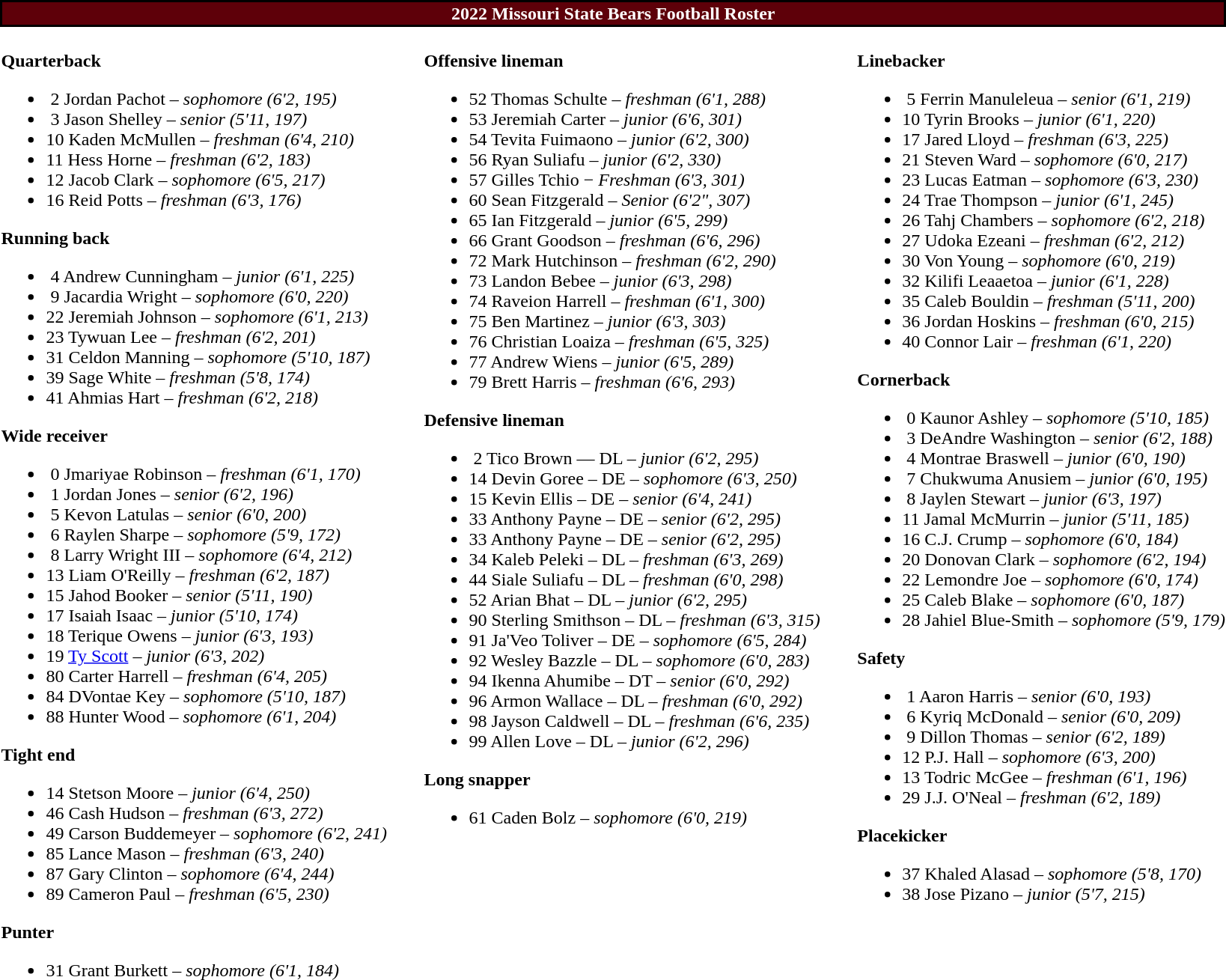<table class="toccolours" style="text-align: left;">
<tr>
<td colspan=11 style="color:#FFFFFF;background:#5E0009; text-align: center;border:2px solid #000000"><strong>2022 Missouri State Bears Football Roster</strong></td>
</tr>
<tr>
<td valign="top"><br><strong>Quarterback</strong><ul><li> 2 Jordan Pachot – <em> sophomore  (6'2, 195)</em></li><li> 3 Jason Shelley – <em>senior (5'11, 197)</em></li><li>10 Kaden McMullen – <em> freshman (6'4, 210)</em></li><li>11 Hess Horne – <em> freshman (6'2, 183)</em></li><li>12 Jacob Clark – <em>sophomore (6'5, 217)</em></li><li>16 Reid Potts – <em> freshman (6'3, 176)</em></li></ul><strong>Running back</strong><ul><li> 4 Andrew Cunningham – <em>junior (6'1, 225)</em></li><li> 9 Jacardia Wright – <em>sophomore (6'0, 220)</em></li><li>22 Jeremiah Johnson – <em>sophomore (6'1, 213)</em></li><li>23 Tywuan Lee – <em> freshman (6'2, 201)</em></li><li>31 Celdon Manning – <em>sophomore (5'10, 187)</em></li><li>39 Sage White – <em>freshman (5'8, 174)</em></li><li>41 Ahmias Hart – <em>freshman (6'2, 218)</em></li></ul><strong>Wide receiver</strong><ul><li> 0 Jmariyae Robinson – <em>freshman (6'1, 170)</em></li><li> 1 Jordan Jones – <em>senior (6'2, 196)</em></li><li> 5 Kevon Latulas – <em>senior (6'0, 200)</em></li><li> 6 Raylen Sharpe – <em>sophomore (5'9, 172)</em></li><li> 8 Larry Wright III – <em> sophomore (6'4, 212)</em></li><li>13 Liam O'Reilly – <em>freshman (6'2, 187)</em></li><li>15 Jahod Booker – <em> senior (5'11, 190)</em></li><li>17 Isaiah Isaac – <em>junior (5'10, 174)</em></li><li>18 Terique Owens – <em>junior (6'3, 193)</em></li><li>19 <a href='#'>Ty Scott</a> – <em>junior (6'3, 202)</em></li><li>80 Carter Harrell – <em>freshman (6'4, 205)</em></li><li>84 DVontae Key – <em>sophomore (5'10, 187)</em></li><li>88 Hunter Wood – <em>sophomore (6'1, 204)</em></li></ul><strong>Tight end</strong><ul><li>14 Stetson Moore – <em> junior (6'4, 250)</em></li><li>46 Cash Hudson – <em>freshman (6'3, 272)</em></li><li>49 Carson Buddemeyer – <em>sophomore (6'2, 241)</em></li><li>85 Lance Mason – <em>freshman (6'3, 240)</em></li><li>87 Gary Clinton – <em>sophomore (6'4, 244)</em></li><li>89 Cameron Paul – <em>freshman (6'5, 230)</em></li></ul><strong>Punter</strong><ul><li>31 Grant Burkett – <em>sophomore (6'1, 184)</em></li></ul></td>
<td width="25"> </td>
<td valign="top"><br><strong>Offensive lineman</strong><ul><li>52 Thomas Schulte – <em>freshman (6'1, 288)</em></li><li>53 Jeremiah Carter – <em>junior (6'6, 301)</em></li><li>54 Tevita Fuimaono – <em>junior (6'2, 300)</em></li><li>56 Ryan Suliafu – <em>junior (6'2, 330)</em></li><li>57 Gilles Tchio − <em>Freshman (6'3, 301)</em></li><li>60 Sean Fitzgerald –  <em>Senior (6'2", 307)</em></li><li>65 Ian Fitzgerald – <em>junior (6'5, 299)</em></li><li>66 Grant Goodson – <em> freshman (6'6, 296)</em></li><li>72 Mark Hutchinson – <em> freshman (6'2, 290)</em></li><li>73 Landon Bebee – <em>junior (6'3, 298)</em></li><li>74 Raveion Harrell – <em>freshman (6'1, 300)</em></li><li>75 Ben Martinez – <em>junior (6'3, 303)</em></li><li>76 Christian Loaiza – <em>freshman (6'5, 325)</em></li><li>77 Andrew Wiens – <em>junior (6'5, 289)</em></li><li>79 Brett Harris – <em> freshman (6'6, 293)</em></li></ul><strong>Defensive lineman</strong><ul><li> 2 Tico Brown — DL – <em>junior (6'2, 295)</em></li><li>14 Devin Goree – DE – <em>sophomore (6'3, 250)</em></li><li>15 Kevin Ellis – DE – <em>senior (6'4, 241)</em></li><li>33 Anthony Payne – DE – <em>senior (6'2, 295)</em></li><li>33 Anthony Payne – DE – <em>senior (6'2, 295)</em></li><li>34 Kaleb Peleki – DL – <em>freshman (6'3, 269)</em></li><li>44 Siale Suliafu – DL – <em>freshman (6'0, 298)</em></li><li>52 Arian Bhat – DL – <em>junior (6'2, 295)</em></li><li>90 Sterling Smithson – DL – <em> freshman (6'3, 315)</em></li><li>91 Ja'Veo Toliver – DE – <em>sophomore (6'5, 284)</em></li><li>92 Wesley Bazzle – DL – <em>sophomore (6'0, 283)</em></li><li>94 Ikenna Ahumibe – DT – <em>senior (6'0, 292)</em></li><li>96 Armon Wallace – DL – <em>freshman (6'0, 292)</em></li><li>98 Jayson Caldwell – DL – <em>freshman (6'6, 235)</em></li><li>99 Allen Love – DL – <em>junior (6'2, 296)</em></li></ul><strong>Long snapper</strong><ul><li>61 Caden Bolz – <em>sophomore (6'0, 219)</em></li></ul></td>
<td width="25"> </td>
<td valign="top"><br><strong>Linebacker</strong><ul><li> 5 Ferrin Manuleleua – <em>senior (6'1, 219)</em></li><li>10 Tyrin Brooks – <em> junior (6'1, 220)</em></li><li>17 Jared Lloyd – <em>freshman (6'3, 225)</em></li><li>21 Steven Ward – <em>sophomore (6'0, 217)</em></li><li>23 Lucas Eatman – <em>sophomore (6'3, 230)</em></li><li>24 Trae Thompson – <em>junior (6'1, 245)</em></li><li>26 Tahj Chambers – <em>sophomore (6'2, 218)</em></li><li>27 Udoka Ezeani – <em> freshman (6'2, 212)</em></li><li>30 Von Young – <em>sophomore (6'0, 219)</em></li><li>32 Kilifi Leaaetoa – <em>junior (6'1, 228)</em></li><li>35 Caleb Bouldin – <em>freshman (5'11, 200)</em></li><li>36 Jordan Hoskins – <em> freshman (6'0, 215)</em></li><li>40 Connor Lair – <em>freshman (6'1, 220)</em></li></ul><strong>Cornerback</strong><ul><li> 0  Kaunor Ashley – <em>sophomore (5'10, 185)</em></li><li> 3 DeAndre Washington – <em>senior (6'2, 188)</em></li><li> 4 Montrae Braswell – <em>junior (6'0, 190)</em></li><li> 7 Chukwuma Anusiem – <em>junior (6'0, 195)</em></li><li> 8 Jaylen Stewart – <em>junior (6'3, 197)</em></li><li>11 Jamal McMurrin – <em> junior (5'11, 185)</em></li><li>16 C.J. Crump – <em> sophomore (6'0, 184)</em></li><li>20 Donovan Clark – <em>sophomore (6'2, 194)</em></li><li>22 Lemondre Joe – <em>sophomore (6'0, 174)</em></li><li>25 Caleb Blake – <em> sophomore (6'0, 187)</em></li><li>28 Jahiel Blue-Smith – <em>sophomore (5'9, 179)</em></li></ul><strong>Safety</strong><ul><li> 1 Aaron Harris – <em>senior (6'0, 193)</em></li><li> 6 Kyriq McDonald – <em>senior (6'0, 209)</em></li><li> 9 Dillon Thomas – <em>senior (6'2, 189)</em></li><li>12 P.J. Hall – <em>sophomore (6'3, 200)</em></li><li>13 Todric McGee – <em> freshman (6'1, 196)</em></li><li>29 J.J. O'Neal – <em>freshman (6'2, 189)</em></li></ul><strong>Placekicker</strong><ul><li>37 Khaled Alasad – <em> sophomore (5'8, 170)</em></li><li>38 Jose Pizano – <em>junior (5'7, 215)</em></li></ul></td>
</tr>
<tr>
</tr>
</table>
